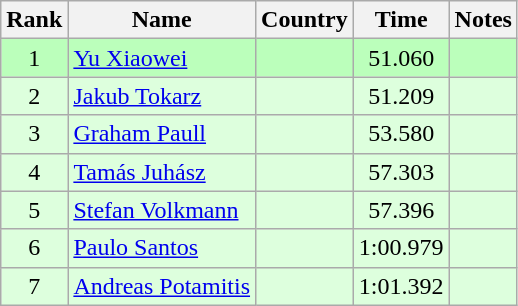<table class="wikitable" style="text-align:center">
<tr>
<th>Rank</th>
<th>Name</th>
<th>Country</th>
<th>Time</th>
<th>Notes</th>
</tr>
<tr bgcolor=bbffbb>
<td>1</td>
<td align="left"><a href='#'>Yu Xiaowei</a></td>
<td align="left"></td>
<td>51.060</td>
<td></td>
</tr>
<tr bgcolor=ddffdd>
<td>2</td>
<td align="left"><a href='#'>Jakub Tokarz</a></td>
<td align="left"></td>
<td>51.209</td>
<td></td>
</tr>
<tr bgcolor=ddffdd>
<td>3</td>
<td align="left"><a href='#'>Graham Paull</a></td>
<td align="left"></td>
<td>53.580</td>
<td></td>
</tr>
<tr bgcolor=ddffdd>
<td>4</td>
<td align="left"><a href='#'>Tamás Juhász</a></td>
<td align="left"></td>
<td>57.303</td>
<td></td>
</tr>
<tr bgcolor=ddffdd>
<td>5</td>
<td align="left"><a href='#'>Stefan Volkmann</a></td>
<td align="left"></td>
<td>57.396</td>
<td></td>
</tr>
<tr bgcolor=ddffdd>
<td>6</td>
<td align="left"><a href='#'>Paulo Santos</a></td>
<td align="left"></td>
<td>1:00.979</td>
<td></td>
</tr>
<tr bgcolor=ddffdd>
<td>7</td>
<td align="left"><a href='#'>Andreas Potamitis</a></td>
<td align="left"></td>
<td>1:01.392</td>
<td></td>
</tr>
</table>
